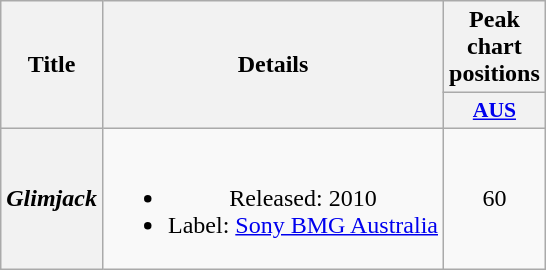<table class="wikitable plainrowheaders" style="text-align:center;">
<tr>
<th scope="col" rowspan="2">Title</th>
<th scope="col" rowspan="2">Details</th>
<th scope="col" colspan="1">Peak chart positions</th>
</tr>
<tr>
<th scope="col" style="width:3em;font-size:90%;"><a href='#'>AUS</a><br></th>
</tr>
<tr>
<th scope="row"><em>Glimjack</em></th>
<td><br><ul><li>Released: 2010</li><li>Label: <a href='#'>Sony BMG Australia</a></li></ul></td>
<td>60</td>
</tr>
</table>
